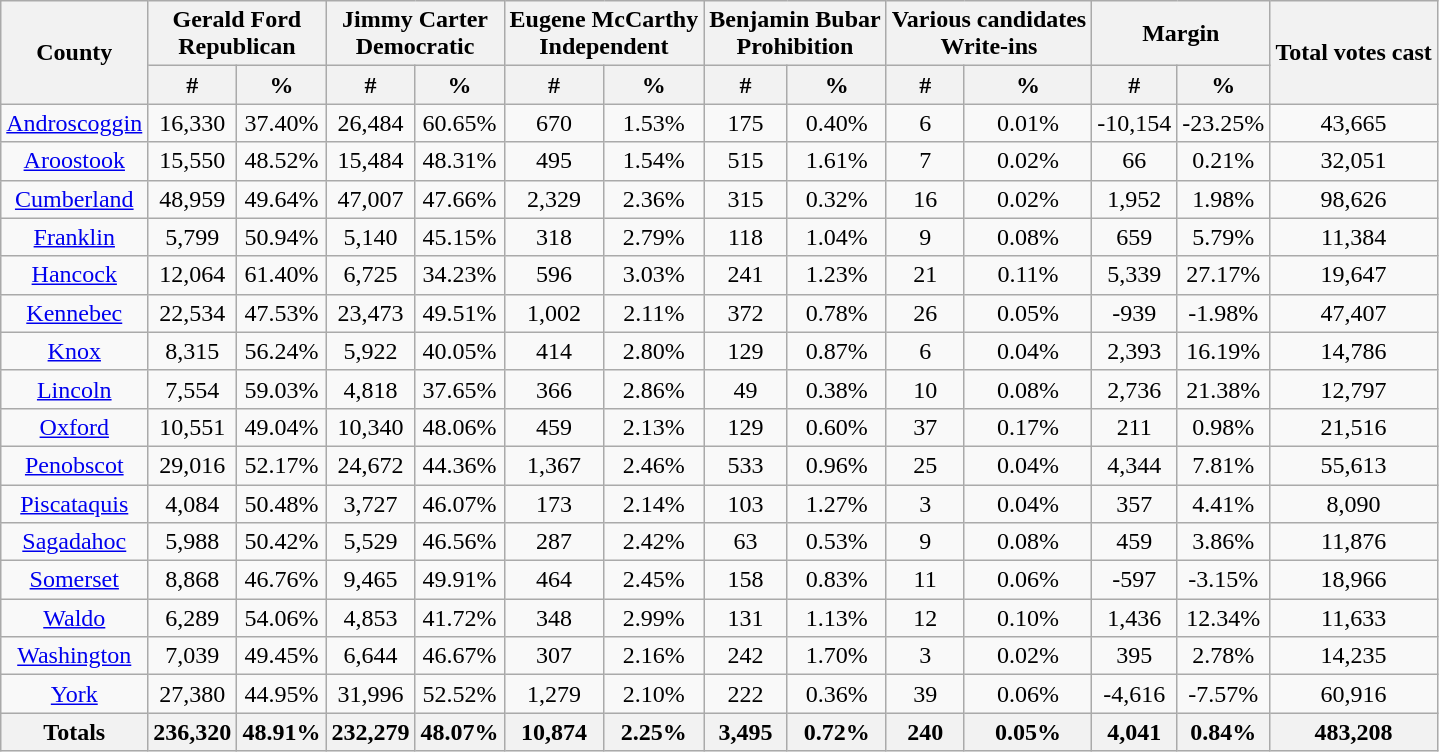<table class="wikitable sortable">
<tr>
<th style="text-align:center;" rowspan="2">County</th>
<th style="text-align:center;" colspan="2">Gerald Ford<br>Republican</th>
<th style="text-align:center;" colspan="2">Jimmy Carter<br>Democratic</th>
<th style="text-align:center;" colspan="2">Eugene McCarthy<br>Independent</th>
<th style="text-align:center;" colspan="2">Benjamin Bubar<br>Prohibition</th>
<th style="text-align:center;" colspan="2">Various candidates<br>Write-ins</th>
<th style="text-align:center;" colspan="2">Margin</th>
<th style="text-align:center;" rowspan="2">Total votes cast</th>
</tr>
<tr>
<th data-sort-type="number">#</th>
<th data-sort-type="number">%</th>
<th data-sort-type="number">#</th>
<th data-sort-type="number">%</th>
<th data-sort-type="number">#</th>
<th data-sort-type="number">%</th>
<th data-sort-type="number">#</th>
<th data-sort-type="number">%</th>
<th data-sort-type="number">#</th>
<th data-sort-type="number">%</th>
<th data-sort-type="number">#</th>
<th data-sort-type="number">%</th>
</tr>
<tr style="text-align:center;">
<td><a href='#'>Androscoggin</a></td>
<td>16,330</td>
<td>37.40%</td>
<td>26,484</td>
<td>60.65%</td>
<td>670</td>
<td>1.53%</td>
<td>175</td>
<td>0.40%</td>
<td>6</td>
<td>0.01%</td>
<td>-10,154</td>
<td>-23.25%</td>
<td>43,665</td>
</tr>
<tr style="text-align:center;">
<td><a href='#'>Aroostook</a></td>
<td>15,550</td>
<td>48.52%</td>
<td>15,484</td>
<td>48.31%</td>
<td>495</td>
<td>1.54%</td>
<td>515</td>
<td>1.61%</td>
<td>7</td>
<td>0.02%</td>
<td>66</td>
<td>0.21%</td>
<td>32,051</td>
</tr>
<tr style="text-align:center;">
<td><a href='#'>Cumberland</a></td>
<td>48,959</td>
<td>49.64%</td>
<td>47,007</td>
<td>47.66%</td>
<td>2,329</td>
<td>2.36%</td>
<td>315</td>
<td>0.32%</td>
<td>16</td>
<td>0.02%</td>
<td>1,952</td>
<td>1.98%</td>
<td>98,626</td>
</tr>
<tr style="text-align:center;">
<td><a href='#'>Franklin</a></td>
<td>5,799</td>
<td>50.94%</td>
<td>5,140</td>
<td>45.15%</td>
<td>318</td>
<td>2.79%</td>
<td>118</td>
<td>1.04%</td>
<td>9</td>
<td>0.08%</td>
<td>659</td>
<td>5.79%</td>
<td>11,384</td>
</tr>
<tr style="text-align:center;">
<td><a href='#'>Hancock</a></td>
<td>12,064</td>
<td>61.40%</td>
<td>6,725</td>
<td>34.23%</td>
<td>596</td>
<td>3.03%</td>
<td>241</td>
<td>1.23%</td>
<td>21</td>
<td>0.11%</td>
<td>5,339</td>
<td>27.17%</td>
<td>19,647</td>
</tr>
<tr style="text-align:center;">
<td><a href='#'>Kennebec</a></td>
<td>22,534</td>
<td>47.53%</td>
<td>23,473</td>
<td>49.51%</td>
<td>1,002</td>
<td>2.11%</td>
<td>372</td>
<td>0.78%</td>
<td>26</td>
<td>0.05%</td>
<td>-939</td>
<td>-1.98%</td>
<td>47,407</td>
</tr>
<tr style="text-align:center;">
<td><a href='#'>Knox</a></td>
<td>8,315</td>
<td>56.24%</td>
<td>5,922</td>
<td>40.05%</td>
<td>414</td>
<td>2.80%</td>
<td>129</td>
<td>0.87%</td>
<td>6</td>
<td>0.04%</td>
<td>2,393</td>
<td>16.19%</td>
<td>14,786</td>
</tr>
<tr style="text-align:center;">
<td><a href='#'>Lincoln</a></td>
<td>7,554</td>
<td>59.03%</td>
<td>4,818</td>
<td>37.65%</td>
<td>366</td>
<td>2.86%</td>
<td>49</td>
<td>0.38%</td>
<td>10</td>
<td>0.08%</td>
<td>2,736</td>
<td>21.38%</td>
<td>12,797</td>
</tr>
<tr style="text-align:center;">
<td><a href='#'>Oxford</a></td>
<td>10,551</td>
<td>49.04%</td>
<td>10,340</td>
<td>48.06%</td>
<td>459</td>
<td>2.13%</td>
<td>129</td>
<td>0.60%</td>
<td>37</td>
<td>0.17%</td>
<td>211</td>
<td>0.98%</td>
<td>21,516</td>
</tr>
<tr style="text-align:center;">
<td><a href='#'>Penobscot</a></td>
<td>29,016</td>
<td>52.17%</td>
<td>24,672</td>
<td>44.36%</td>
<td>1,367</td>
<td>2.46%</td>
<td>533</td>
<td>0.96%</td>
<td>25</td>
<td>0.04%</td>
<td>4,344</td>
<td>7.81%</td>
<td>55,613</td>
</tr>
<tr style="text-align:center;">
<td><a href='#'>Piscataquis</a></td>
<td>4,084</td>
<td>50.48%</td>
<td>3,727</td>
<td>46.07%</td>
<td>173</td>
<td>2.14%</td>
<td>103</td>
<td>1.27%</td>
<td>3</td>
<td>0.04%</td>
<td>357</td>
<td>4.41%</td>
<td>8,090</td>
</tr>
<tr style="text-align:center;">
<td><a href='#'>Sagadahoc</a></td>
<td>5,988</td>
<td>50.42%</td>
<td>5,529</td>
<td>46.56%</td>
<td>287</td>
<td>2.42%</td>
<td>63</td>
<td>0.53%</td>
<td>9</td>
<td>0.08%</td>
<td>459</td>
<td>3.86%</td>
<td>11,876</td>
</tr>
<tr style="text-align:center;">
<td><a href='#'>Somerset</a></td>
<td>8,868</td>
<td>46.76%</td>
<td>9,465</td>
<td>49.91%</td>
<td>464</td>
<td>2.45%</td>
<td>158</td>
<td>0.83%</td>
<td>11</td>
<td>0.06%</td>
<td>-597</td>
<td>-3.15%</td>
<td>18,966</td>
</tr>
<tr style="text-align:center;">
<td><a href='#'>Waldo</a></td>
<td>6,289</td>
<td>54.06%</td>
<td>4,853</td>
<td>41.72%</td>
<td>348</td>
<td>2.99%</td>
<td>131</td>
<td>1.13%</td>
<td>12</td>
<td>0.10%</td>
<td>1,436</td>
<td>12.34%</td>
<td>11,633</td>
</tr>
<tr style="text-align:center;">
<td><a href='#'>Washington</a></td>
<td>7,039</td>
<td>49.45%</td>
<td>6,644</td>
<td>46.67%</td>
<td>307</td>
<td>2.16%</td>
<td>242</td>
<td>1.70%</td>
<td>3</td>
<td>0.02%</td>
<td>395</td>
<td>2.78%</td>
<td>14,235</td>
</tr>
<tr style="text-align:center;">
<td><a href='#'>York</a></td>
<td>27,380</td>
<td>44.95%</td>
<td>31,996</td>
<td>52.52%</td>
<td>1,279</td>
<td>2.10%</td>
<td>222</td>
<td>0.36%</td>
<td>39</td>
<td>0.06%</td>
<td>-4,616</td>
<td>-7.57%</td>
<td>60,916</td>
</tr>
<tr style="text-align:center;">
<th>Totals</th>
<th>236,320</th>
<th>48.91%</th>
<th>232,279</th>
<th>48.07%</th>
<th>10,874</th>
<th>2.25%</th>
<th>3,495</th>
<th>0.72%</th>
<th>240</th>
<th>0.05%</th>
<th>4,041</th>
<th>0.84%</th>
<th>483,208</th>
</tr>
</table>
